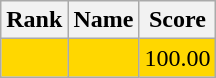<table class="wikitable">
<tr>
<th>Rank</th>
<th>Name</th>
<th>Score</th>
</tr>
<tr style="background:gold;">
<td></td>
<td></td>
<td>100.00</td>
</tr>
</table>
